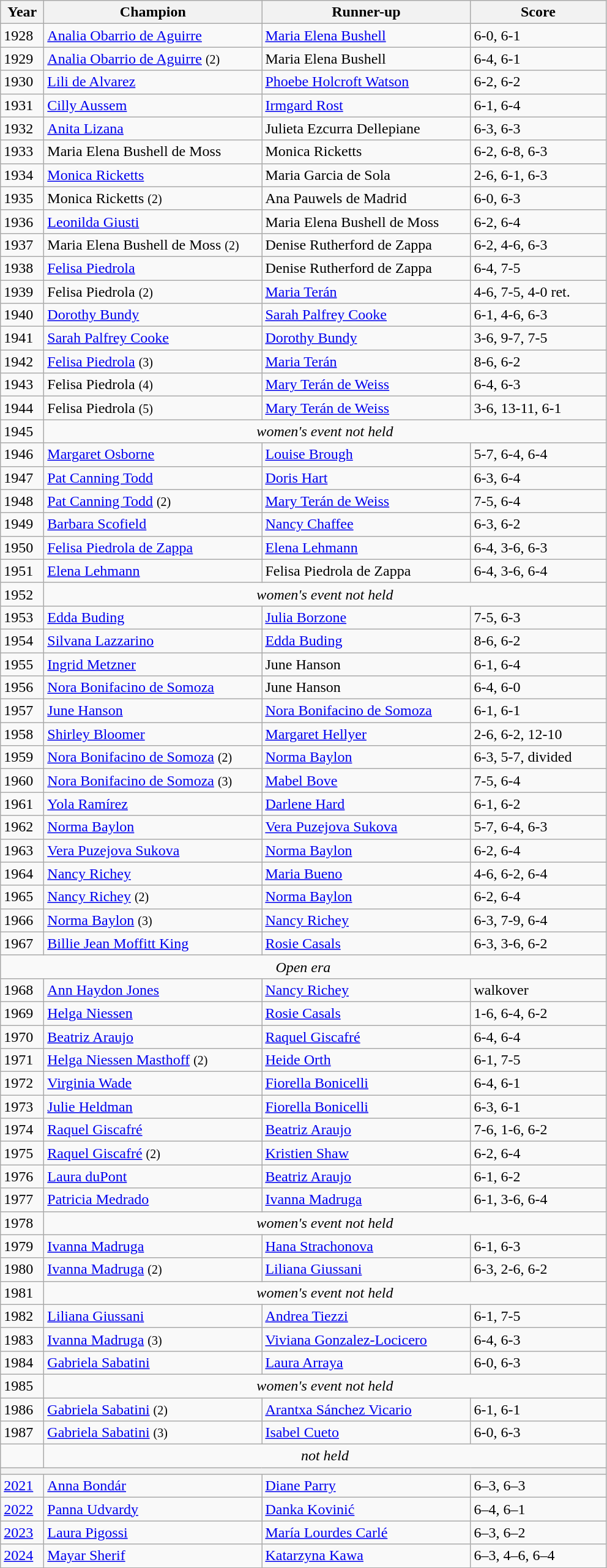<table class="wikitable">
<tr>
<th style="width:40px">Year</th>
<th style="width:230px">Champion</th>
<th style="width:220px">Runner-up</th>
<th style="width:140px" class="unsortable">Score</th>
</tr>
<tr>
<td>1928</td>
<td> <a href='#'>Analia Obarrio de Aguirre</a></td>
<td> <a href='#'>Maria Elena Bushell</a></td>
<td>6-0, 6-1</td>
</tr>
<tr>
<td>1929</td>
<td> <a href='#'>Analia Obarrio de Aguirre</a> <small>(2)</small></td>
<td> Maria Elena Bushell</td>
<td>6-4, 6-1</td>
</tr>
<tr>
<td>1930</td>
<td> <a href='#'>Lili de Alvarez</a></td>
<td> <a href='#'>Phoebe Holcroft Watson</a></td>
<td>6-2, 6-2</td>
</tr>
<tr>
<td>1931</td>
<td> <a href='#'>Cilly Aussem</a></td>
<td> <a href='#'>Irmgard Rost</a></td>
<td>6-1, 6-4</td>
</tr>
<tr>
<td>1932</td>
<td> <a href='#'>Anita Lizana</a></td>
<td> Julieta Ezcurra Dellepiane</td>
<td>6-3, 6-3</td>
</tr>
<tr>
<td>1933</td>
<td> Maria Elena Bushell de Moss</td>
<td> Monica Ricketts</td>
<td>6-2, 6-8, 6-3</td>
</tr>
<tr>
<td>1934</td>
<td> <a href='#'>Monica Ricketts</a></td>
<td> Maria Garcia de Sola</td>
<td>2-6, 6-1, 6-3</td>
</tr>
<tr>
<td>1935</td>
<td> Monica Ricketts <small>(2)</small></td>
<td> Ana Pauwels de Madrid</td>
<td>6-0, 6-3</td>
</tr>
<tr>
<td>1936</td>
<td> <a href='#'>Leonilda Giusti</a></td>
<td> Maria Elena Bushell de Moss</td>
<td>6-2, 6-4</td>
</tr>
<tr>
<td>1937</td>
<td> Maria Elena Bushell de Moss <small>(2)</small></td>
<td> Denise Rutherford de Zappa</td>
<td>6-2, 4-6, 6-3</td>
</tr>
<tr>
<td>1938</td>
<td> <a href='#'>Felisa Piedrola</a></td>
<td> Denise Rutherford de Zappa</td>
<td>6-4, 7-5</td>
</tr>
<tr>
<td>1939</td>
<td> Felisa Piedrola <small>(2)</small></td>
<td> <a href='#'>Maria Terán</a></td>
<td>4-6, 7-5, 4-0 ret.</td>
</tr>
<tr>
<td>1940</td>
<td> <a href='#'>Dorothy Bundy</a></td>
<td> <a href='#'>Sarah Palfrey Cooke</a></td>
<td>6-1, 4-6, 6-3</td>
</tr>
<tr>
<td>1941</td>
<td> <a href='#'>Sarah Palfrey Cooke</a></td>
<td> <a href='#'>Dorothy Bundy</a></td>
<td>3-6, 9-7, 7-5</td>
</tr>
<tr>
<td>1942</td>
<td> <a href='#'>Felisa Piedrola</a> <small>(3)</small></td>
<td><a href='#'>Maria Terán</a></td>
<td>8-6, 6-2</td>
</tr>
<tr>
<td>1943</td>
<td> Felisa Piedrola <small>(4)</small></td>
<td> <a href='#'>Mary Terán de Weiss</a></td>
<td>6-4, 6-3</td>
</tr>
<tr>
<td>1944</td>
<td> Felisa Piedrola <small>(5)</small></td>
<td> <a href='#'>Mary Terán de Weiss</a></td>
<td>3-6, 13-11, 6-1</td>
</tr>
<tr>
<td>1945</td>
<td colspan=4 align=center><em>women's event not held</em></td>
</tr>
<tr>
<td>1946</td>
<td> <a href='#'>Margaret Osborne</a></td>
<td> <a href='#'>Louise Brough</a></td>
<td>5-7, 6-4, 6-4</td>
</tr>
<tr>
<td>1947</td>
<td> <a href='#'>Pat Canning Todd</a></td>
<td> <a href='#'>Doris Hart</a></td>
<td>6-3, 6-4</td>
</tr>
<tr>
<td>1948</td>
<td> <a href='#'>Pat Canning Todd</a> <small>(2)</small></td>
<td> <a href='#'>Mary Terán de Weiss</a></td>
<td>7-5, 6-4</td>
</tr>
<tr>
<td>1949</td>
<td> <a href='#'>Barbara Scofield</a></td>
<td> <a href='#'>Nancy Chaffee</a></td>
<td>6-3, 6-2</td>
</tr>
<tr>
<td>1950</td>
<td> <a href='#'>Felisa Piedrola de Zappa</a></td>
<td> <a href='#'>Elena Lehmann</a></td>
<td>6-4, 3-6, 6-3</td>
</tr>
<tr>
<td>1951</td>
<td> <a href='#'>Elena Lehmann</a></td>
<td> Felisa Piedrola de Zappa</td>
<td>6-4, 3-6, 6-4</td>
</tr>
<tr>
<td>1952</td>
<td colspan=4 align=center><em>women's event not held</em></td>
</tr>
<tr>
<td>1953</td>
<td> <a href='#'>Edda Buding</a></td>
<td> <a href='#'>Julia Borzone</a></td>
<td>7-5, 6-3</td>
</tr>
<tr>
<td>1954</td>
<td> <a href='#'>Silvana Lazzarino</a></td>
<td> <a href='#'>Edda Buding</a></td>
<td>8-6, 6-2</td>
</tr>
<tr>
<td>1955</td>
<td> <a href='#'>Ingrid Metzner</a></td>
<td> June Hanson</td>
<td>6-1, 6-4</td>
</tr>
<tr>
<td>1956</td>
<td> <a href='#'>Nora Bonifacino de Somoza</a></td>
<td> June Hanson</td>
<td>6-4, 6-0</td>
</tr>
<tr>
<td>1957</td>
<td> <a href='#'>June Hanson</a></td>
<td> <a href='#'>Nora Bonifacino de Somoza</a></td>
<td>6-1, 6-1</td>
</tr>
<tr>
<td>1958</td>
<td> <a href='#'>Shirley Bloomer</a></td>
<td> <a href='#'>Margaret Hellyer</a></td>
<td>2-6, 6-2, 12-10</td>
</tr>
<tr>
<td>1959</td>
<td> <a href='#'>Nora Bonifacino de Somoza</a> <small>(2)</small></td>
<td> <a href='#'>Norma Baylon</a></td>
<td>6-3, 5-7, divided</td>
</tr>
<tr>
<td>1960</td>
<td> <a href='#'>Nora Bonifacino de Somoza</a> <small>(3)</small></td>
<td> <a href='#'>Mabel Bove</a></td>
<td>7-5, 6-4</td>
</tr>
<tr>
<td>1961</td>
<td> <a href='#'>Yola Ramírez</a></td>
<td> <a href='#'>Darlene Hard</a></td>
<td>6-1, 6-2</td>
</tr>
<tr>
<td>1962</td>
<td> <a href='#'>Norma Baylon</a></td>
<td> <a href='#'>Vera Puzejova Sukova</a></td>
<td>5-7, 6-4, 6-3</td>
</tr>
<tr>
<td>1963</td>
<td> <a href='#'>Vera Puzejova Sukova</a></td>
<td> <a href='#'>Norma Baylon</a></td>
<td>6-2, 6-4</td>
</tr>
<tr>
<td>1964</td>
<td> <a href='#'>Nancy Richey</a></td>
<td> <a href='#'>Maria Bueno</a></td>
<td>4-6, 6-2, 6-4</td>
</tr>
<tr>
<td>1965</td>
<td> <a href='#'>Nancy Richey</a> <small>(2)</small></td>
<td> <a href='#'>Norma Baylon</a></td>
<td>6-2, 6-4</td>
</tr>
<tr>
<td>1966</td>
<td> <a href='#'>Norma Baylon</a> <small>(3)</small></td>
<td> <a href='#'>Nancy Richey</a></td>
<td>6-3, 7-9, 6-4</td>
</tr>
<tr>
<td>1967</td>
<td> <a href='#'>Billie Jean Moffitt King</a></td>
<td> <a href='#'>Rosie Casals</a></td>
<td>6-3, 3-6, 6-2</td>
</tr>
<tr>
<td colspan=4 align=center><em>Open era </em></td>
</tr>
<tr>
<td>1968</td>
<td> <a href='#'>Ann Haydon Jones</a></td>
<td> <a href='#'>Nancy Richey</a></td>
<td>walkover</td>
</tr>
<tr>
<td>1969</td>
<td> <a href='#'>Helga Niessen</a></td>
<td> <a href='#'>Rosie Casals</a></td>
<td>1-6, 6-4, 6-2</td>
</tr>
<tr>
<td>1970</td>
<td> <a href='#'>Beatriz Araujo</a></td>
<td> <a href='#'>Raquel Giscafré</a></td>
<td>6-4, 6-4</td>
</tr>
<tr>
<td>1971</td>
<td> <a href='#'>Helga Niessen Masthoff</a> <small>(2)</small></td>
<td> <a href='#'>Heide Orth</a></td>
<td>6-1, 7-5</td>
</tr>
<tr>
<td>1972</td>
<td> <a href='#'>Virginia Wade</a></td>
<td> <a href='#'>Fiorella Bonicelli</a></td>
<td>6-4, 6-1</td>
</tr>
<tr>
<td>1973</td>
<td> <a href='#'>Julie Heldman</a></td>
<td> <a href='#'>Fiorella Bonicelli</a></td>
<td>6-3, 6-1</td>
</tr>
<tr>
<td>1974</td>
<td> <a href='#'>Raquel Giscafré</a></td>
<td> <a href='#'>Beatriz Araujo</a></td>
<td>7-6, 1-6, 6-2</td>
</tr>
<tr>
<td>1975</td>
<td> <a href='#'>Raquel Giscafré</a> <small>(2)</small></td>
<td> <a href='#'>Kristien Shaw</a></td>
<td>6-2, 6-4</td>
</tr>
<tr>
<td>1976</td>
<td> <a href='#'>Laura duPont</a></td>
<td> <a href='#'>Beatriz Araujo</a></td>
<td>6-1, 6-2</td>
</tr>
<tr>
<td>1977</td>
<td> <a href='#'>Patricia Medrado</a></td>
<td> <a href='#'>Ivanna Madruga</a></td>
<td>6-1, 3-6, 6-4</td>
</tr>
<tr>
<td>1978</td>
<td colspan=4 align=center><em>women's event not held</em></td>
</tr>
<tr>
<td>1979</td>
<td> <a href='#'>Ivanna Madruga</a></td>
<td> <a href='#'>Hana Strachonova</a></td>
<td>6-1, 6-3</td>
</tr>
<tr>
<td>1980</td>
<td> <a href='#'>Ivanna Madruga</a> <small>(2)</small></td>
<td> <a href='#'>Liliana Giussani</a></td>
<td>6-3, 2-6, 6-2</td>
</tr>
<tr>
<td>1981</td>
<td colspan=4 align=center><em>women's event not held</em></td>
</tr>
<tr>
<td>1982</td>
<td> <a href='#'>Liliana Giussani</a></td>
<td> <a href='#'>Andrea Tiezzi</a></td>
<td>6-1, 7-5</td>
</tr>
<tr>
<td>1983</td>
<td> <a href='#'>Ivanna Madruga</a> <small>(3)</small></td>
<td> <a href='#'>Viviana Gonzalez-Locicero</a></td>
<td>6-4, 6-3</td>
</tr>
<tr>
<td>1984</td>
<td> <a href='#'>Gabriela Sabatini</a></td>
<td> <a href='#'>Laura Arraya</a></td>
<td>6-0, 6-3</td>
</tr>
<tr>
<td>1985</td>
<td colspan=4 align=center><em>women's event not held</em></td>
</tr>
<tr>
<td>1986</td>
<td> <a href='#'>Gabriela Sabatini</a> <small>(2)</small></td>
<td> <a href='#'>Arantxa Sánchez Vicario</a></td>
<td>6-1, 6-1</td>
</tr>
<tr>
<td>1987</td>
<td> <a href='#'>Gabriela Sabatini</a> <small>(3)</small></td>
<td> <a href='#'>Isabel Cueto</a></td>
<td>6-0, 6-3</td>
</tr>
<tr>
<td></td>
<td colspan=3 align=center><em>not held</em></td>
</tr>
<tr>
<th colspan="4"></th>
</tr>
<tr>
<td><a href='#'>2021</a></td>
<td> <a href='#'>Anna Bondár</a></td>
<td> <a href='#'>Diane Parry</a></td>
<td>6–3, 6–3</td>
</tr>
<tr>
<td><a href='#'>2022</a></td>
<td> <a href='#'>Panna Udvardy</a></td>
<td> <a href='#'>Danka Kovinić</a></td>
<td>6–4, 6–1</td>
</tr>
<tr>
<td><a href='#'>2023</a></td>
<td> <a href='#'>Laura Pigossi</a></td>
<td> <a href='#'>María Lourdes Carlé</a></td>
<td>6–3, 6–2</td>
</tr>
<tr>
<td><a href='#'>2024</a></td>
<td> <a href='#'>Mayar Sherif</a></td>
<td> <a href='#'>Katarzyna Kawa</a></td>
<td>6–3, 4–6, 6–4</td>
</tr>
</table>
